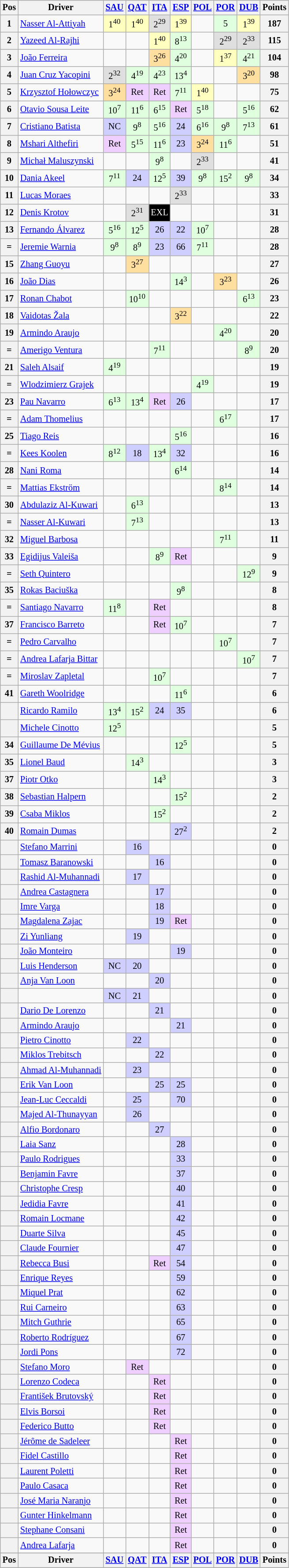<table class="wikitable" style="font-size: 85%; text-align: center; display: inline-table;">
<tr valign="top">
<th valign="middle">Pos</th>
<th valign="middle">Driver</th>
<th><a href='#'>SAU</a><br></th>
<th><a href='#'>QAT</a><br></th>
<th><a href='#'>ITA</a><br></th>
<th><a href='#'>ESP</a><br></th>
<th><a href='#'>POL</a><br></th>
<th><a href='#'>POR</a><br></th>
<th><a href='#'>DUB</a><br></th>
<th valign="middle">Points</th>
</tr>
<tr>
<th>1</th>
<td align=left> <a href='#'>Nasser Al-Attiyah</a></td>
<td style="background:#ffffbf;">1<sup>40</sup></td>
<td style="background:#ffffbf;">1<sup>40</sup></td>
<td style="background:#dfdfdf;">2<sup>29</sup></td>
<td style="background:#ffffbf;">1<sup>39</sup></td>
<td></td>
<td style="background:#dfffdf;">5</td>
<td style="background:#ffffbf;">1<sup>39</sup></td>
<th>187</th>
</tr>
<tr>
<th>2</th>
<td align=left> <a href='#'>Yazeed Al-Rajhi</a></td>
<td></td>
<td></td>
<td style="background:#ffffbf;">1<sup>40</sup></td>
<td style="background:#dfffdf;">8<sup>13</sup></td>
<td></td>
<td style="background:#dfdfdf;">2<sup>29</sup></td>
<td style="background:#dfdfdf;">2<sup>33</sup></td>
<th>115</th>
</tr>
<tr>
<th>3</th>
<td align=left> <a href='#'>João Ferreira</a></td>
<td></td>
<td></td>
<td style="background:#ffdf9f;">3<sup>26</sup></td>
<td style="background:#dfffdf;">4<sup>20</sup></td>
<td></td>
<td style="background:#ffffbf;">1<sup>37</sup></td>
<td style="background:#dfffdf;">4<sup>21</sup></td>
<th>104</th>
</tr>
<tr>
<th>4</th>
<td align=left> <a href='#'>Juan Cruz Yacopini</a></td>
<td style="background:#dfdfdf;">2<sup>32</sup></td>
<td style="background:#dfffdf;">4<sup>19</sup></td>
<td style="background:#dfffdf;">4<sup>23</sup></td>
<td style="background:#dfffdf;">13<sup>4</sup></td>
<td></td>
<td></td>
<td style="background:#ffdf9f;">3<sup>20</sup></td>
<th>98</th>
</tr>
<tr>
<th>5</th>
<td align=left> <a href='#'>Krzysztof Hołowczyc</a></td>
<td style="background:#ffdf9f;">3<sup>24</sup></td>
<td style="background:#efcfff;">Ret</td>
<td style="background:#efcfff;">Ret</td>
<td style="background:#dfffdf;">7<sup>11</sup></td>
<td style="background:#ffffbf;">1<sup>40</sup></td>
<td></td>
<td></td>
<th>75</th>
</tr>
<tr>
<th>6</th>
<td align=left> <a href='#'>Otavio Sousa Leite</a></td>
<td style="background:#dfffdf;">10<sup>7</sup></td>
<td style="background:#dfffdf;">11<sup>6</sup></td>
<td style="background:#dfffdf;">6<sup>15</sup></td>
<td style="background:#efcfff;">Ret</td>
<td style="background:#dfffdf;">5<sup>18</sup></td>
<td></td>
<td style="background:#dfffdf;">5<sup>16</sup></td>
<th>62</th>
</tr>
<tr>
<th>7</th>
<td align=left> <a href='#'>Cristiano Batista</a></td>
<td style="background:#cfcfff;">NC</td>
<td style="background:#dfffdf;">9<sup>8</sup></td>
<td style="background:#dfffdf;">5<sup>16</sup></td>
<td style="background:#cfcfff;">24</td>
<td style="background:#dfffdf;">6<sup>16</sup></td>
<td style="background:#dfffdf;">9<sup>8</sup></td>
<td style="background:#dfffdf;">7<sup>13</sup></td>
<th>61</th>
</tr>
<tr>
<th>8</th>
<td align=left> <a href='#'>Mshari Althefiri</a></td>
<td style="background:#efcfff;">Ret</td>
<td style="background:#dfffdf;">5<sup>15</sup></td>
<td style="background:#dfffdf;">11<sup>6</sup></td>
<td style="background:#cfcfff;">23</td>
<td style="background:#ffdf9f;">3<sup>24</sup></td>
<td style="background:#dfffdf;">11<sup>6</sup></td>
<td></td>
<th>51</th>
</tr>
<tr>
<th>9</th>
<td align=left> <a href='#'>Michał Maluszynski</a></td>
<td></td>
<td></td>
<td style="background:#dfffdf;">9<sup>8</sup></td>
<td></td>
<td style="background:#dfdfdf;">2<sup>33</sup></td>
<td></td>
<td></td>
<th>41</th>
</tr>
<tr>
<th>10</th>
<td align=left> <a href='#'>Dania Akeel</a></td>
<td style="background:#dfffdf;">7<sup>11</sup></td>
<td style="background:#cfcfff;">24</td>
<td style="background:#dfffdf;">12<sup>5</sup></td>
<td style="background:#cfcfff;">39</td>
<td style="background:#dfffdf;">9<sup>8</sup></td>
<td style="background:#dfffdf;">15<sup>2</sup></td>
<td style="background:#dfffdf;">9<sup>8</sup></td>
<th>34</th>
</tr>
<tr>
<th>11</th>
<td align=left> <a href='#'>Lucas Moraes</a></td>
<td></td>
<td></td>
<td></td>
<td style="background:#dfdfdf;">2<sup>33</sup></td>
<td></td>
<td></td>
<td></td>
<th>33</th>
</tr>
<tr>
<th>12</th>
<td align=left> <a href='#'>Denis Krotov</a></td>
<td></td>
<td style="background:#dfdfdf;">2<sup>31</sup></td>
<td style="background-color:#000000;color:white">EXL</td>
<td></td>
<td></td>
<td></td>
<td></td>
<th>31</th>
</tr>
<tr>
<th>13</th>
<td align=left> <a href='#'>Fernando Álvarez</a></td>
<td style="background:#dfffdf;">5<sup>16</sup></td>
<td style="background:#dfffdf;">12<sup>5</sup></td>
<td style="background:#cfcfff;">26</td>
<td style="background:#cfcfff;">22</td>
<td style="background:#dfffdf;">10<sup>7</sup></td>
<td></td>
<td></td>
<th>28</th>
</tr>
<tr>
<th>=</th>
<td align=left> <a href='#'>Jeremie Warnia</a></td>
<td style="background:#dfffdf;">9<sup>8</sup></td>
<td style="background:#dfffdf;">8<sup>9</sup></td>
<td style="background:#cfcfff;">23</td>
<td style="background:#cfcfff;">66</td>
<td style="background:#dfffdf;">7<sup>11</sup></td>
<td></td>
<td></td>
<th>28</th>
</tr>
<tr>
<th>15</th>
<td align=left> <a href='#'>Zhang Guoyu</a></td>
<td></td>
<td style="background:#ffdf9f;">3<sup>27</sup></td>
<td></td>
<td></td>
<td></td>
<td></td>
<td></td>
<th>27</th>
</tr>
<tr>
<th>16</th>
<td align=left> <a href='#'>João Dias</a></td>
<td></td>
<td></td>
<td></td>
<td style="background:#dfffdf;">14<sup>3</sup></td>
<td></td>
<td style="background:#ffdf9f;">3<sup>23</sup></td>
<td></td>
<th>26</th>
</tr>
<tr>
<th>17</th>
<td align=left> <a href='#'>Ronan Chabot</a></td>
<td></td>
<td style="background:#dfffdf;">10<sup>10</sup></td>
<td></td>
<td></td>
<td></td>
<td></td>
<td style="background:#dfffdf;">6<sup>13</sup></td>
<th>23</th>
</tr>
<tr>
<th>18</th>
<td align=left> <a href='#'>Vaidotas Žala</a></td>
<td></td>
<td></td>
<td></td>
<td style="background:#ffdf9f;">3<sup>22</sup></td>
<td></td>
<td></td>
<td></td>
<th>22</th>
</tr>
<tr>
<th>19</th>
<td align=left> <a href='#'>Armindo Araujo</a></td>
<td></td>
<td></td>
<td></td>
<td></td>
<td></td>
<td style="background:#dfffdf;">4<sup>20</sup></td>
<td></td>
<th>20</th>
</tr>
<tr>
<th>=</th>
<td align=left> <a href='#'>Amerigo Ventura</a></td>
<td></td>
<td></td>
<td style="background:#dfffdf;">7<sup>11</sup></td>
<td></td>
<td></td>
<td></td>
<td style="background:#dfffdf;">8<sup>9</sup></td>
<th>20</th>
</tr>
<tr>
<th>21</th>
<td align=left> <a href='#'>Saleh Alsaif</a></td>
<td style="background:#dfffdf;">4<sup>19</sup></td>
<td></td>
<td></td>
<td></td>
<td></td>
<td></td>
<td></td>
<th>19</th>
</tr>
<tr>
<th>=</th>
<td align=left> <a href='#'>Wlodzimierz Grajek</a></td>
<td></td>
<td></td>
<td></td>
<td></td>
<td style="background:#dfffdf;">4<sup>19</sup></td>
<td></td>
<td></td>
<th>19</th>
</tr>
<tr>
<th>23</th>
<td align=left> <a href='#'>Pau Navarro</a></td>
<td style="background:#dfffdf;">6<sup>13</sup></td>
<td style="background:#dfffdf;">13<sup>4</sup></td>
<td style="background:#efcfff;">Ret</td>
<td style="background:#cfcfff;">26</td>
<td></td>
<td></td>
<td></td>
<th>17</th>
</tr>
<tr>
<th>=</th>
<td align=left> <a href='#'>Adam Thomelius</a></td>
<td></td>
<td></td>
<td></td>
<td></td>
<td></td>
<td style="background:#dfffdf;">6<sup>17</sup></td>
<td></td>
<th>17</th>
</tr>
<tr>
<th>25</th>
<td align=left> <a href='#'>Tiago Reis</a></td>
<td></td>
<td></td>
<td></td>
<td style="background:#dfffdf;">5<sup>16</sup></td>
<td></td>
<td></td>
<td></td>
<th>16</th>
</tr>
<tr>
<th>=</th>
<td align=left> <a href='#'>Kees Koolen</a></td>
<td style="background:#dfffdf;">8<sup>12</sup></td>
<td style="background:#cfcfff;">18</td>
<td style="background:#dfffdf;">13<sup>4</sup></td>
<td style="background:#cfcfff;">32</td>
<td></td>
<td></td>
<td></td>
<th>16</th>
</tr>
<tr>
<th>28</th>
<td align=left> <a href='#'>Nani Roma</a></td>
<td></td>
<td></td>
<td></td>
<td style="background:#dfffdf;">6<sup>14</sup></td>
<td></td>
<td></td>
<td></td>
<th>14</th>
</tr>
<tr>
<th>=</th>
<td align=left> <a href='#'>Mattias Ekström</a></td>
<td></td>
<td></td>
<td></td>
<td></td>
<td></td>
<td style="background:#dfffdf;">8<sup>14</sup></td>
<td></td>
<th>14</th>
</tr>
<tr>
<th>30</th>
<td align=left> <a href='#'>Abdulaziz Al-Kuwari</a></td>
<td></td>
<td style="background:#dfffdf;">6<sup>13</sup></td>
<td></td>
<td></td>
<td></td>
<td></td>
<td></td>
<th>13</th>
</tr>
<tr>
<th>=</th>
<td align=left> <a href='#'>Nasser Al-Kuwari</a></td>
<td></td>
<td style="background:#dfffdf;">7<sup>13</sup></td>
<td></td>
<td></td>
<td></td>
<td></td>
<td></td>
<th>13</th>
</tr>
<tr>
<th>32</th>
<td align=left> <a href='#'>Miguel Barbosa</a></td>
<td></td>
<td></td>
<td></td>
<td></td>
<td></td>
<td style="background:#dfffdf;">7<sup>11</sup></td>
<td></td>
<th>11</th>
</tr>
<tr>
<th>33</th>
<td align=left> <a href='#'>Egidijus Valeiša</a></td>
<td></td>
<td></td>
<td style="background:#dfffdf;">8<sup>9</sup></td>
<td style="background:#efcfff;">Ret</td>
<td></td>
<td></td>
<td></td>
<th>9</th>
</tr>
<tr>
<th>=</th>
<td align=left> <a href='#'>Seth Quintero</a></td>
<td></td>
<td></td>
<td></td>
<td></td>
<td></td>
<td></td>
<td style="background:#dfffdf;">12<sup>9</sup></td>
<th>9</th>
</tr>
<tr>
<th>35</th>
<td align=left> <a href='#'>Rokas Baciuška</a></td>
<td></td>
<td></td>
<td></td>
<td style="background:#dfffdf;">9<sup>8</sup></td>
<td></td>
<td></td>
<td></td>
<th>8</th>
</tr>
<tr>
<th>=</th>
<td align=left> <a href='#'>Santiago Navarro</a></td>
<td style="background:#dfffdf;">11<sup>8</sup></td>
<td></td>
<td style="background:#efcfff;">Ret</td>
<td></td>
<td></td>
<td></td>
<td></td>
<th>8</th>
</tr>
<tr>
<th>37</th>
<td align=left> <a href='#'>Francisco Barreto</a></td>
<td></td>
<td></td>
<td style="background:#efcfff;">Ret</td>
<td style="background:#dfffdf;">10<sup>7</sup></td>
<td></td>
<td></td>
<td></td>
<th>7</th>
</tr>
<tr>
<th>=</th>
<td align=left> <a href='#'>Pedro Carvalho</a></td>
<td></td>
<td></td>
<td></td>
<td></td>
<td></td>
<td style="background:#dfffdf;">10<sup>7</sup></td>
<td></td>
<th>7</th>
</tr>
<tr>
<th>=</th>
<td align=left> <a href='#'>Andrea Lafarja Bittar</a></td>
<td></td>
<td></td>
<td></td>
<td></td>
<td></td>
<td></td>
<td style="background:#dfffdf;">10<sup>7</sup></td>
<th>7</th>
</tr>
<tr>
<th>=</th>
<td align=left> <a href='#'>Miroslav Zapletal</a></td>
<td></td>
<td></td>
<td style="background:#dfffdf;">10<sup>7</sup></td>
<td></td>
<td></td>
<td></td>
<td></td>
<th>7</th>
</tr>
<tr>
<th>41</th>
<td align=left> <a href='#'>Gareth Woolridge</a></td>
<td></td>
<td></td>
<td></td>
<td style="background:#dfffdf;">11<sup>6</sup></td>
<td></td>
<td></td>
<td></td>
<th>6</th>
</tr>
<tr>
<th></th>
<td align=left> <a href='#'>Ricardo Ramilo</a></td>
<td style="background:#dfffdf;">13<sup>4</sup></td>
<td style="background:#dfffdf;">15<sup>2</sup></td>
<td style="background:#cfcfff;">24</td>
<td style="background:#cfcfff;">35</td>
<td></td>
<td></td>
<td></td>
<th>6</th>
</tr>
<tr>
<th></th>
<td align=left> <a href='#'>Michele Cinotto</a></td>
<td style="background:#dfffdf;">12<sup>5</sup></td>
<td></td>
<td></td>
<td></td>
<td></td>
<td></td>
<td></td>
<th>5</th>
</tr>
<tr>
<th>34</th>
<td align=left> <a href='#'>Guillaume De Mévius</a></td>
<td></td>
<td></td>
<td></td>
<td style="background:#dfffdf;">12<sup>5</sup></td>
<td></td>
<td></td>
<td></td>
<th>5</th>
</tr>
<tr>
<th>35</th>
<td align=left> <a href='#'>Lionel Baud</a></td>
<td></td>
<td style="background:#dfffdf;">14<sup>3</sup></td>
<td></td>
<td></td>
<td></td>
<td></td>
<td></td>
<th>3</th>
</tr>
<tr>
<th>37</th>
<td align=left> <a href='#'>Piotr Otko</a></td>
<td></td>
<td></td>
<td style="background:#dfffdf;">14<sup>3</sup></td>
<td></td>
<td></td>
<td></td>
<td></td>
<th>3</th>
</tr>
<tr>
<th>38</th>
<td align=left> <a href='#'>Sebastian Halpern</a></td>
<td></td>
<td></td>
<td></td>
<td style="background:#dfffdf;">15<sup>2</sup></td>
<td></td>
<td></td>
<td></td>
<th>2</th>
</tr>
<tr>
<th>39</th>
<td align=left> <a href='#'>Csaba Miklos</a></td>
<td></td>
<td></td>
<td style="background:#dfffdf;">15<sup>2</sup></td>
<td></td>
<td></td>
<td></td>
<td></td>
<th>2</th>
</tr>
<tr>
<th>40</th>
<td align=left> <a href='#'>Romain Dumas</a></td>
<td></td>
<td></td>
<td></td>
<td style="background:#cfcfff;">27<sup>2</sup></td>
<td></td>
<td></td>
<td></td>
<th>2</th>
</tr>
<tr>
<th></th>
<td align=left> <a href='#'>Stefano Marrini</a></td>
<td></td>
<td style="background:#cfcfff;">16</td>
<td></td>
<td></td>
<td></td>
<td></td>
<td></td>
<th>0</th>
</tr>
<tr>
<th></th>
<td align=left> <a href='#'>Tomasz Baranowski</a></td>
<td></td>
<td></td>
<td style="background:#cfcfff;">16</td>
<td></td>
<td></td>
<td></td>
<td></td>
<th>0</th>
</tr>
<tr>
<th></th>
<td align=left> <a href='#'>Rashid Al-Muhannadi</a></td>
<td></td>
<td style="background:#cfcfff;">17</td>
<td></td>
<td></td>
<td></td>
<td></td>
<td></td>
<th>0</th>
</tr>
<tr>
<th></th>
<td align=left> <a href='#'>Andrea Castagnera</a></td>
<td></td>
<td></td>
<td style="background:#cfcfff;">17</td>
<td></td>
<td></td>
<td></td>
<td></td>
<th>0</th>
</tr>
<tr>
<th></th>
<td align=left> <a href='#'>Imre Varga</a></td>
<td></td>
<td></td>
<td style="background:#cfcfff;">18</td>
<td></td>
<td></td>
<td></td>
<td></td>
<th>0</th>
</tr>
<tr>
<th></th>
<td align=left> <a href='#'>Magdalena Zajac</a></td>
<td></td>
<td></td>
<td style="background:#cfcfff;">19</td>
<td style="background:#efcfff;">Ret</td>
<td></td>
<td></td>
<td></td>
<th>0</th>
</tr>
<tr>
<th></th>
<td align=left> <a href='#'>Zi Yunliang</a></td>
<td></td>
<td style="background:#cfcfff;">19</td>
<td></td>
<td></td>
<td></td>
<td></td>
<td></td>
<th>0</th>
</tr>
<tr>
<th></th>
<td align=left> <a href='#'>João Monteiro</a></td>
<td></td>
<td></td>
<td></td>
<td style="background:#cfcfff;">19</td>
<td></td>
<td></td>
<td></td>
<th>0</th>
</tr>
<tr>
<th></th>
<td align=left> <a href='#'>Luis Henderson</a></td>
<td style="background:#cfcfff;">NC</td>
<td style="background:#cfcfff;">20</td>
<td></td>
<td></td>
<td></td>
<td></td>
<td></td>
<th>0</th>
</tr>
<tr>
<th></th>
<td align=left> <a href='#'>Anja Van Loon</a></td>
<td></td>
<td></td>
<td style="background:#cfcfff;">20</td>
<td></td>
<td></td>
<td></td>
<td></td>
<th>0</th>
</tr>
<tr>
<th></th>
<td align=left></td>
<td style="background:#cfcfff;">NC</td>
<td style="background:#cfcfff;">21</td>
<td></td>
<td></td>
<td></td>
<td></td>
<td></td>
<th>0</th>
</tr>
<tr>
<th></th>
<td align=left> <a href='#'>Dario De Lorenzo</a></td>
<td></td>
<td></td>
<td style="background:#cfcfff;">21</td>
<td></td>
<td></td>
<td></td>
<td></td>
<th>0</th>
</tr>
<tr>
<th></th>
<td align=left> <a href='#'>Armindo Araujo</a></td>
<td></td>
<td></td>
<td></td>
<td style="background:#cfcfff;">21</td>
<td></td>
<td></td>
<td></td>
<th>0</th>
</tr>
<tr>
<th></th>
<td align=left> <a href='#'>Pietro Cinotto</a></td>
<td></td>
<td style="background:#cfcfff;">22</td>
<td></td>
<td></td>
<td></td>
<td></td>
<td></td>
<th>0</th>
</tr>
<tr>
<th></th>
<td align=left> <a href='#'>Miklos Trebitsch</a></td>
<td></td>
<td></td>
<td style="background:#cfcfff;">22</td>
<td></td>
<td></td>
<td></td>
<td></td>
<th>0</th>
</tr>
<tr>
<th></th>
<td align=left> <a href='#'>Ahmad Al-Muhannadi</a></td>
<td></td>
<td style="background:#cfcfff;">23</td>
<td></td>
<td></td>
<td></td>
<td></td>
<td></td>
<th>0</th>
</tr>
<tr>
<th></th>
<td align=left> <a href='#'>Erik Van Loon</a></td>
<td></td>
<td></td>
<td style="background:#cfcfff;">25</td>
<td style="background:#cfcfff;">25</td>
<td></td>
<td></td>
<td></td>
<th>0</th>
</tr>
<tr>
<th></th>
<td align=left> <a href='#'>Jean-Luc Ceccaldi</a></td>
<td></td>
<td style="background:#cfcfff;">25</td>
<td></td>
<td style="background:#cfcfff;">70</td>
<td></td>
<td></td>
<td></td>
<th>0</th>
</tr>
<tr>
<th></th>
<td align=left> <a href='#'>Majed Al-Thunayyan</a></td>
<td></td>
<td style="background:#cfcfff;">26</td>
<td></td>
<td></td>
<td></td>
<td></td>
<td></td>
<th>0</th>
</tr>
<tr>
<th></th>
<td align=left> <a href='#'>Alfio Bordonaro</a></td>
<td></td>
<td></td>
<td style="background:#cfcfff;">27</td>
<td></td>
<td></td>
<td></td>
<td></td>
<th>0</th>
</tr>
<tr>
<th></th>
<td align=left> <a href='#'>Laia Sanz</a></td>
<td></td>
<td></td>
<td></td>
<td style="background:#cfcfff;">28</td>
<td></td>
<td></td>
<td></td>
<th>0</th>
</tr>
<tr>
<th></th>
<td align=left> <a href='#'>Paulo Rodrigues</a></td>
<td></td>
<td></td>
<td></td>
<td style="background:#cfcfff;">33</td>
<td></td>
<td></td>
<td></td>
<th>0</th>
</tr>
<tr>
<th></th>
<td align=left> <a href='#'>Benjamin Favre</a></td>
<td></td>
<td></td>
<td></td>
<td style="background:#cfcfff;">37</td>
<td></td>
<td></td>
<td></td>
<th>0</th>
</tr>
<tr>
<th></th>
<td align=left> <a href='#'>Christophe Cresp</a></td>
<td></td>
<td></td>
<td></td>
<td style="background:#cfcfff;">40</td>
<td></td>
<td></td>
<td></td>
<th>0</th>
</tr>
<tr>
<th></th>
<td align=left> <a href='#'>Jedidia Favre</a></td>
<td></td>
<td></td>
<td></td>
<td style="background:#cfcfff;">41</td>
<td></td>
<td></td>
<td></td>
<th>0</th>
</tr>
<tr>
<th></th>
<td align=left> <a href='#'>Romain Locmane</a></td>
<td></td>
<td></td>
<td></td>
<td style="background:#cfcfff;">42</td>
<td></td>
<td></td>
<td></td>
<th>0</th>
</tr>
<tr>
<th></th>
<td align=left> <a href='#'>Duarte Silva</a></td>
<td></td>
<td></td>
<td></td>
<td style="background:#cfcfff;">45</td>
<td></td>
<td></td>
<td></td>
<th>0</th>
</tr>
<tr>
<th></th>
<td align=left> <a href='#'>Claude Fournier</a></td>
<td></td>
<td></td>
<td></td>
<td style="background:#cfcfff;">47</td>
<td></td>
<td></td>
<td></td>
<th>0</th>
</tr>
<tr>
<th></th>
<td align=left> <a href='#'>Rebecca Busi</a></td>
<td></td>
<td></td>
<td style="background:#efcfff;">Ret</td>
<td style="background:#cfcfff;">54</td>
<td></td>
<td></td>
<td></td>
<th>0</th>
</tr>
<tr>
<th></th>
<td align=left> <a href='#'>Enrique Reyes</a></td>
<td></td>
<td></td>
<td></td>
<td style="background:#cfcfff;">59</td>
<td></td>
<td></td>
<td></td>
<th>0</th>
</tr>
<tr>
<th></th>
<td align=left> <a href='#'>Miquel Prat</a></td>
<td></td>
<td></td>
<td></td>
<td style="background:#cfcfff;">62</td>
<td></td>
<td></td>
<td></td>
<th>0</th>
</tr>
<tr>
<th></th>
<td align=left> <a href='#'>Rui Carneiro</a></td>
<td></td>
<td></td>
<td></td>
<td style="background:#cfcfff;">63</td>
<td></td>
<td></td>
<td></td>
<th>0</th>
</tr>
<tr>
<th></th>
<td align=left> <a href='#'>Mitch Guthrie</a></td>
<td></td>
<td></td>
<td></td>
<td style="background:#cfcfff;">65</td>
<td></td>
<td></td>
<td></td>
<th>0</th>
</tr>
<tr>
<th></th>
<td align=left> <a href='#'>Roberto Rodríguez</a></td>
<td></td>
<td></td>
<td></td>
<td style="background:#cfcfff;">67</td>
<td></td>
<td></td>
<td></td>
<th>0</th>
</tr>
<tr>
<th></th>
<td align=left> <a href='#'>Jordi Pons</a></td>
<td></td>
<td></td>
<td></td>
<td style="background:#cfcfff;">72</td>
<td></td>
<td></td>
<td></td>
<th>0</th>
</tr>
<tr>
<th></th>
<td align=left> <a href='#'>Stefano Moro</a></td>
<td></td>
<td style="background:#efcfff;">Ret</td>
<td></td>
<td></td>
<td></td>
<td></td>
<td></td>
<th>0</th>
</tr>
<tr>
<th></th>
<td align=left> <a href='#'>Lorenzo Codeca</a></td>
<td></td>
<td></td>
<td style="background:#efcfff;">Ret</td>
<td></td>
<td></td>
<td></td>
<td></td>
<th>0</th>
</tr>
<tr>
<th></th>
<td align=left> <a href='#'>František Brutovský</a></td>
<td></td>
<td></td>
<td style="background:#efcfff;">Ret</td>
<td></td>
<td></td>
<td></td>
<td></td>
<th>0</th>
</tr>
<tr>
<th></th>
<td align=left> <a href='#'>Elvis Borsoi</a></td>
<td></td>
<td></td>
<td style="background:#efcfff;">Ret</td>
<td></td>
<td></td>
<td></td>
<td></td>
<th>0</th>
</tr>
<tr>
<th></th>
<td align=left> <a href='#'>Federico Butto</a></td>
<td></td>
<td></td>
<td style="background:#efcfff;">Ret</td>
<td></td>
<td></td>
<td></td>
<td></td>
<th>0</th>
</tr>
<tr>
<th></th>
<td align=left> <a href='#'>Jérôme de Sadeleer</a></td>
<td></td>
<td></td>
<td></td>
<td style="background:#efcfff;">Ret</td>
<td></td>
<td></td>
<td></td>
<th>0</th>
</tr>
<tr>
<th></th>
<td align=left> <a href='#'>Fidel Castillo</a></td>
<td></td>
<td></td>
<td></td>
<td style="background:#efcfff;">Ret</td>
<td></td>
<td></td>
<td></td>
<th>0</th>
</tr>
<tr>
<th></th>
<td align=left> <a href='#'>Laurent Poletti</a></td>
<td></td>
<td></td>
<td></td>
<td style="background:#efcfff;">Ret</td>
<td></td>
<td></td>
<td></td>
<th>0</th>
</tr>
<tr>
<th></th>
<td align=left> <a href='#'>Paulo Casaca</a></td>
<td></td>
<td></td>
<td></td>
<td style="background:#efcfff;">Ret</td>
<td></td>
<td></td>
<td></td>
<th>0</th>
</tr>
<tr>
<th></th>
<td align=left> <a href='#'>José Maria Naranjo</a></td>
<td></td>
<td></td>
<td></td>
<td style="background:#efcfff;">Ret</td>
<td></td>
<td></td>
<td></td>
<th>0</th>
</tr>
<tr>
<th></th>
<td align=left> <a href='#'>Gunter Hinkelmann</a></td>
<td></td>
<td></td>
<td></td>
<td style="background:#efcfff;">Ret</td>
<td></td>
<td></td>
<td></td>
<th>0</th>
</tr>
<tr>
<th></th>
<td align=left> <a href='#'>Stephane Consani</a></td>
<td></td>
<td></td>
<td></td>
<td style="background:#efcfff;">Ret</td>
<td></td>
<td></td>
<td></td>
<th>0</th>
</tr>
<tr>
<th></th>
<td align=left> <a href='#'>Andrea Lafarja</a></td>
<td></td>
<td></td>
<td></td>
<td style="background:#efcfff;">Ret</td>
<td></td>
<td></td>
<td></td>
<th>0</th>
</tr>
<tr>
</tr>
<tr valign="top">
<th valign="middle">Pos</th>
<th valign="middle">Driver</th>
<th><a href='#'>SAU</a><br></th>
<th><a href='#'>QAT</a><br></th>
<th><a href='#'>ITA</a><br></th>
<th><a href='#'>ESP</a><br></th>
<th><a href='#'>POL</a><br></th>
<th><a href='#'>POR</a><br></th>
<th><a href='#'>DUB</a><br></th>
<th valign="middle">Points</th>
</tr>
<tr>
</tr>
</table>
